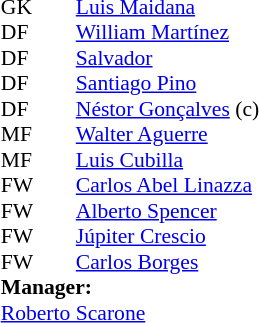<table style="font-size:90%; margin:0.2em auto;" cellspacing="0" cellpadding="0">
<tr>
<th width="25"></th>
<th width="25"></th>
</tr>
<tr>
<td>GK</td>
<td></td>
<td> <a href='#'>Luis Maidana</a></td>
</tr>
<tr>
<td>DF</td>
<td></td>
<td> <a href='#'>William Martínez</a></td>
</tr>
<tr>
<td>DF</td>
<td></td>
<td> <a href='#'>Salvador</a></td>
</tr>
<tr>
<td>DF</td>
<td></td>
<td> <a href='#'>Santiago Pino</a></td>
</tr>
<tr>
<td>DF</td>
<td></td>
<td> <a href='#'>Néstor Gonçalves</a> (c)</td>
</tr>
<tr>
<td>MF</td>
<td></td>
<td> <a href='#'>Walter Aguerre</a></td>
</tr>
<tr>
<td>MF</td>
<td></td>
<td> <a href='#'>Luis Cubilla</a></td>
</tr>
<tr>
<td>FW</td>
<td></td>
<td> <a href='#'>Carlos Abel Linazza</a></td>
</tr>
<tr>
<td>FW</td>
<td></td>
<td> <a href='#'>Alberto Spencer</a></td>
</tr>
<tr>
<td>FW</td>
<td></td>
<td> <a href='#'>Júpiter Crescio</a></td>
</tr>
<tr>
<td>FW</td>
<td></td>
<td> <a href='#'>Carlos Borges</a></td>
</tr>
<tr>
<td colspan=3><strong>Manager:</strong></td>
</tr>
<tr>
<td colspan=4> <a href='#'>Roberto Scarone</a></td>
</tr>
</table>
